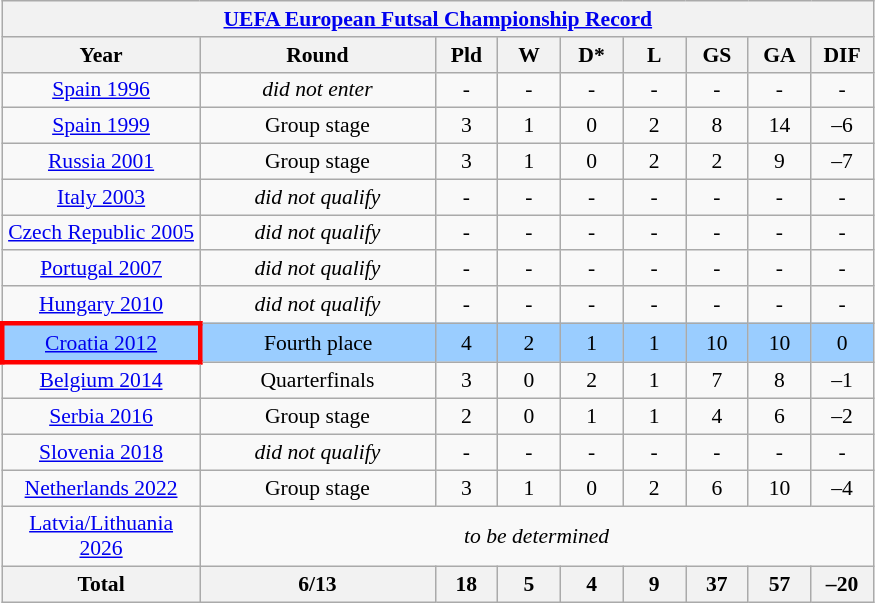<table class="wikitable" style="text-align: center;font-size:90%;">
<tr>
<th colspan=9><a href='#'>UEFA European Futsal Championship Record</a></th>
</tr>
<tr>
<th width=125>Year</th>
<th width=150>Round</th>
<th width=35>Pld</th>
<th width=35>W</th>
<th width=35>D*</th>
<th width=35>L</th>
<th width=35>GS</th>
<th width=35>GA</th>
<th width=35>DIF</th>
</tr>
<tr>
<td><a href='#'>Spain 1996</a></td>
<td><em>did not enter</em></td>
<td>-</td>
<td>-</td>
<td>-</td>
<td>-</td>
<td>-</td>
<td>-</td>
<td>-</td>
</tr>
<tr>
<td><a href='#'>Spain 1999</a></td>
<td>Group stage</td>
<td>3</td>
<td>1</td>
<td>0</td>
<td>2</td>
<td>8</td>
<td>14</td>
<td>–6</td>
</tr>
<tr>
<td><a href='#'>Russia 2001</a></td>
<td>Group stage</td>
<td>3</td>
<td>1</td>
<td>0</td>
<td>2</td>
<td>2</td>
<td>9</td>
<td>–7</td>
</tr>
<tr>
<td><a href='#'>Italy 2003</a></td>
<td><em>did not qualify</em></td>
<td>-</td>
<td>-</td>
<td>-</td>
<td>-</td>
<td>-</td>
<td>-</td>
<td>-</td>
</tr>
<tr>
<td><a href='#'>Czech Republic 2005</a></td>
<td><em>did not qualify</em></td>
<td>-</td>
<td>-</td>
<td>-</td>
<td>-</td>
<td>-</td>
<td>-</td>
<td>-</td>
</tr>
<tr>
<td><a href='#'>Portugal 2007</a></td>
<td><em>did not qualify</em></td>
<td>-</td>
<td>-</td>
<td>-</td>
<td>-</td>
<td>-</td>
<td>-</td>
<td>-</td>
</tr>
<tr>
<td><a href='#'>Hungary 2010</a></td>
<td><em>did not qualify</em></td>
<td>-</td>
<td>-</td>
<td>-</td>
<td>-</td>
<td>-</td>
<td>-</td>
<td>-</td>
</tr>
<tr style="background:#9acdff;">
<td style="border: 3px solid red"><a href='#'>Croatia 2012</a></td>
<td>Fourth place</td>
<td>4</td>
<td>2</td>
<td>1</td>
<td>1</td>
<td>10</td>
<td>10</td>
<td>0</td>
</tr>
<tr>
<td><a href='#'>Belgium 2014</a></td>
<td>Quarterfinals</td>
<td>3</td>
<td>0</td>
<td>2</td>
<td>1</td>
<td>7</td>
<td>8</td>
<td>–1</td>
</tr>
<tr>
<td><a href='#'>Serbia 2016</a></td>
<td>Group stage</td>
<td>2</td>
<td>0</td>
<td>1</td>
<td>1</td>
<td>4</td>
<td>6</td>
<td>–2</td>
</tr>
<tr>
<td><a href='#'>Slovenia 2018</a></td>
<td><em>did not qualify</em></td>
<td>-</td>
<td>-</td>
<td>-</td>
<td>-</td>
<td>-</td>
<td>-</td>
<td>-</td>
</tr>
<tr>
<td><a href='#'>Netherlands 2022</a></td>
<td>Group stage</td>
<td>3</td>
<td>1</td>
<td>0</td>
<td>2</td>
<td>6</td>
<td>10</td>
<td>–4</td>
</tr>
<tr>
<td><a href='#'>Latvia/Lithuania 2026</a></td>
<td colspan=8><em>to be determined</em></td>
</tr>
<tr>
<th><strong>Total</strong></th>
<th>6/13</th>
<th>18</th>
<th>5</th>
<th>4</th>
<th>9</th>
<th>37</th>
<th>57</th>
<th>–20</th>
</tr>
</table>
